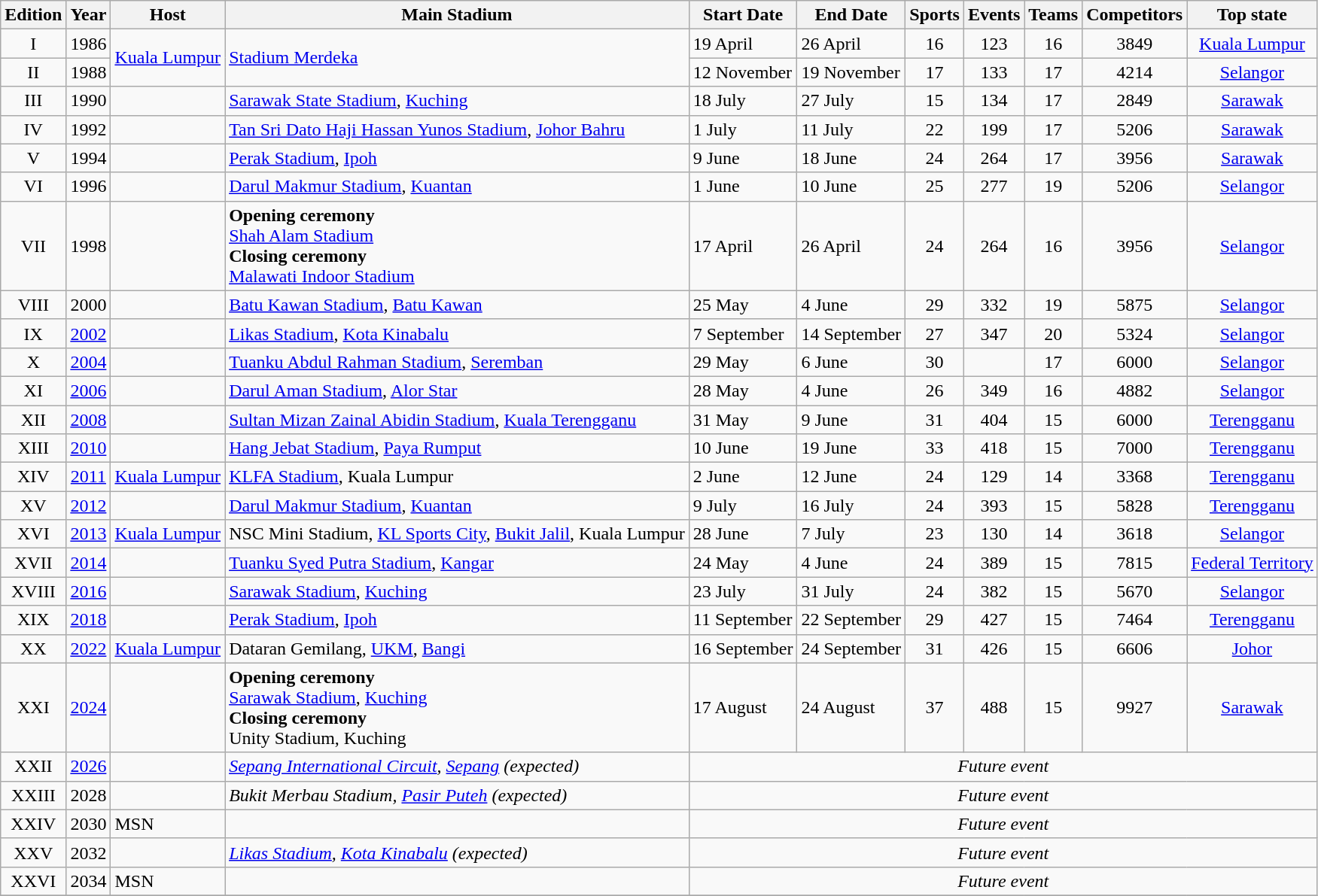<table class="wikitable sortable" style="font-size:100%; text-align:center;">
<tr>
<th>Edition</th>
<th>Year</th>
<th>Host</th>
<th>Main Stadium</th>
<th>Start Date</th>
<th>End Date</th>
<th>Sports</th>
<th>Events</th>
<th>Teams</th>
<th>Competitors</th>
<th>Top state</th>
</tr>
<tr>
<td>I</td>
<td>1986</td>
<td rowspan="2" align=left><a href='#'>Kuala Lumpur</a></td>
<td rowspan="2" align=left><a href='#'>Stadium Merdeka</a></td>
<td align=left>19 April</td>
<td align=left>26 April</td>
<td>16</td>
<td>123</td>
<td>16</td>
<td>3849</td>
<td> <a href='#'>Kuala Lumpur</a></td>
</tr>
<tr>
<td>II</td>
<td>1988</td>
<td align=left>12 November</td>
<td align=left>19 November</td>
<td>17</td>
<td>133</td>
<td>17</td>
<td>4214</td>
<td><a href='#'>Selangor</a></td>
</tr>
<tr>
<td>III</td>
<td>1990</td>
<td align=left></td>
<td align=left><a href='#'>Sarawak State Stadium</a>, <a href='#'>Kuching</a></td>
<td align=left>18 July</td>
<td align=left>27 July</td>
<td>15</td>
<td>134</td>
<td>17</td>
<td>2849</td>
<td> <a href='#'>Sarawak</a></td>
</tr>
<tr>
<td>IV</td>
<td>1992</td>
<td align=left></td>
<td align=left><a href='#'>Tan Sri Dato Haji Hassan Yunos Stadium</a>, <a href='#'>Johor Bahru</a></td>
<td align=left>1 July</td>
<td align=left>11 July</td>
<td>22</td>
<td>199</td>
<td>17</td>
<td>5206</td>
<td> <a href='#'>Sarawak</a></td>
</tr>
<tr>
<td>V</td>
<td>1994</td>
<td align=left></td>
<td align=left><a href='#'>Perak Stadium</a>, <a href='#'>Ipoh</a></td>
<td align=left>9 June</td>
<td align=left>18 June</td>
<td>24</td>
<td>264</td>
<td>17</td>
<td>3956</td>
<td> <a href='#'>Sarawak</a></td>
</tr>
<tr>
<td>VI</td>
<td>1996</td>
<td align=left></td>
<td align=left><a href='#'>Darul Makmur Stadium</a>, <a href='#'>Kuantan</a></td>
<td align=left>1 June</td>
<td align=left>10 June</td>
<td>25</td>
<td>277</td>
<td>19</td>
<td>5206</td>
<td> <a href='#'>Selangor</a></td>
</tr>
<tr>
<td>VII</td>
<td>1998</td>
<td align=left></td>
<td align=left><strong>Opening ceremony</strong><br><a href='#'>Shah Alam Stadium</a><br><strong>Closing ceremony</strong><br><a href='#'>Malawati Indoor Stadium</a></td>
<td align=left>17 April</td>
<td align=left>26 April</td>
<td>24</td>
<td>264</td>
<td>16</td>
<td>3956</td>
<td> <a href='#'>Selangor</a></td>
</tr>
<tr>
<td>VIII</td>
<td>2000</td>
<td align=left></td>
<td align=left><a href='#'>Batu Kawan Stadium</a>, <a href='#'>Batu Kawan</a></td>
<td align=left>25 May</td>
<td align=left>4 June</td>
<td>29</td>
<td>332</td>
<td>19</td>
<td>5875</td>
<td> <a href='#'>Selangor</a></td>
</tr>
<tr>
<td>IX</td>
<td><a href='#'>2002</a></td>
<td align=left></td>
<td align=left><a href='#'>Likas Stadium</a>, <a href='#'>Kota Kinabalu</a></td>
<td align=left>7 September</td>
<td align=left>14 September</td>
<td>27</td>
<td>347</td>
<td>20</td>
<td>5324</td>
<td> <a href='#'>Selangor</a></td>
</tr>
<tr>
<td>X</td>
<td><a href='#'>2004</a></td>
<td align=left></td>
<td align=left><a href='#'>Tuanku Abdul Rahman Stadium</a>, <a href='#'>Seremban</a></td>
<td align=left>29 May</td>
<td align=left>6 June</td>
<td>30</td>
<td></td>
<td>17</td>
<td>6000</td>
<td> <a href='#'>Selangor</a></td>
</tr>
<tr>
<td>XI</td>
<td><a href='#'>2006</a></td>
<td align=left></td>
<td align=left><a href='#'>Darul Aman Stadium</a>, <a href='#'>Alor Star</a></td>
<td align=left>28 May</td>
<td align=left>4 June</td>
<td>26</td>
<td>349</td>
<td>16</td>
<td>4882</td>
<td> <a href='#'>Selangor</a></td>
</tr>
<tr>
<td>XII</td>
<td><a href='#'>2008</a></td>
<td align=left></td>
<td align=left><a href='#'>Sultan Mizan Zainal Abidin Stadium</a>, <a href='#'>Kuala Terengganu</a></td>
<td align=left>31 May</td>
<td align=left>9 June</td>
<td>31</td>
<td>404</td>
<td>15</td>
<td>6000</td>
<td> <a href='#'>Terengganu</a></td>
</tr>
<tr>
<td>XIII</td>
<td><a href='#'>2010</a></td>
<td align=left></td>
<td align=left><a href='#'>Hang Jebat Stadium</a>, <a href='#'>Paya Rumput</a></td>
<td align=left>10 June</td>
<td align=left>19 June</td>
<td>33</td>
<td>418</td>
<td>15</td>
<td>7000</td>
<td> <a href='#'>Terengganu</a></td>
</tr>
<tr>
<td>XIV</td>
<td><a href='#'>2011</a></td>
<td align=left> <a href='#'>Kuala Lumpur</a></td>
<td align=left><a href='#'>KLFA Stadium</a>, Kuala Lumpur</td>
<td align=left>2 June</td>
<td align=left>12 June</td>
<td>24</td>
<td>129</td>
<td>14</td>
<td>3368</td>
<td> <a href='#'>Terengganu</a></td>
</tr>
<tr>
<td>XV</td>
<td><a href='#'>2012</a></td>
<td align=left></td>
<td align=left><a href='#'>Darul Makmur Stadium</a>, <a href='#'>Kuantan</a></td>
<td align=left>9 July</td>
<td align=left>16 July</td>
<td>24</td>
<td>393</td>
<td>15</td>
<td>5828</td>
<td> <a href='#'>Terengganu</a></td>
</tr>
<tr>
<td>XVI</td>
<td><a href='#'>2013</a></td>
<td align=left> <a href='#'>Kuala Lumpur</a></td>
<td align=left>NSC Mini Stadium, <a href='#'>KL Sports City</a>, <a href='#'>Bukit Jalil</a>, Kuala Lumpur</td>
<td align=left>28 June</td>
<td align=left>7 July</td>
<td>23</td>
<td>130</td>
<td>14</td>
<td>3618</td>
<td> <a href='#'>Selangor</a></td>
</tr>
<tr>
<td>XVII</td>
<td><a href='#'>2014</a></td>
<td align=left></td>
<td align=left><a href='#'>Tuanku Syed Putra Stadium</a>, <a href='#'>Kangar</a></td>
<td align=left>24 May</td>
<td align=left>4 June</td>
<td>24</td>
<td>389</td>
<td>15</td>
<td>7815</td>
<td> <a href='#'>Federal Territory</a></td>
</tr>
<tr>
<td>XVIII</td>
<td><a href='#'>2016</a></td>
<td align=left></td>
<td align=left><a href='#'>Sarawak Stadium</a>, <a href='#'>Kuching</a></td>
<td align=left>23 July</td>
<td align=left>31 July</td>
<td>24</td>
<td>382</td>
<td>15</td>
<td>5670</td>
<td> <a href='#'>Selangor</a></td>
</tr>
<tr>
<td>XIX</td>
<td><a href='#'>2018</a></td>
<td align=left></td>
<td align=left><a href='#'>Perak Stadium</a>, <a href='#'>Ipoh</a></td>
<td align=left>11 September</td>
<td align=left>22 September</td>
<td>29</td>
<td>427</td>
<td>15</td>
<td>7464</td>
<td> <a href='#'>Terengganu</a></td>
</tr>
<tr>
<td>XX</td>
<td><a href='#'>2022</a></td>
<td align=left> <a href='#'>Kuala Lumpur</a></td>
<td align=left>Dataran Gemilang, <a href='#'>UKM</a>, <a href='#'>Bangi</a></td>
<td align="left">16 September</td>
<td align=left>24 September</td>
<td>31</td>
<td>426</td>
<td>15</td>
<td>6606</td>
<td> <a href='#'>Johor</a></td>
</tr>
<tr>
<td>XXI</td>
<td><a href='#'>2024</a></td>
<td align=left></td>
<td align=left><strong>Opening ceremony</strong><br><a href='#'>Sarawak Stadium</a>, <a href='#'>Kuching</a><br><strong>Closing ceremony</strong><br>Unity Stadium, Kuching</td>
<td align="left">17 August</td>
<td align=left>24 August</td>
<td>37</td>
<td>488</td>
<td>15</td>
<td>9927</td>
<td> <a href='#'>Sarawak</a></td>
</tr>
<tr>
<td>XXII</td>
<td><a href='#'>2026</a></td>
<td align=left><em></em></td>
<td align=left><em><a href='#'>Sepang International Circuit</a>, <a href='#'>Sepang</a> (expected)</em></td>
<td colspan="7"><em>Future event</em></td>
</tr>
<tr>
<td>XXIII</td>
<td 2028 Sukma Games>2028</td>
<td align=left><em></em></td>
<td align=left><em>Bukit Merbau Stadium, <a href='#'>Pasir Puteh</a> (expected)</em></td>
<td colspan=8><em>Future event</em></td>
</tr>
<tr>
<td>XXIV</td>
<td 2030 Sukma Games>2030</td>
<td align=left>MSN</td>
<td align=left></td>
<td colspan="7"><em>Future event</em></td>
</tr>
<tr>
<td>XXV</td>
<td 2032 Sukma Games>2032</td>
<td align=left><em></em></td>
<td align=left><em><a href='#'>Likas Stadium</a>, <a href='#'>Kota Kinabalu</a> (expected)</em></td>
<td colspan="7"><em>Future event</em></td>
</tr>
<tr>
<td>XXVI</td>
<td 2034 Sukma Games>2034</td>
<td align=left>MSN</td>
<td align=left></td>
<td colspan="7"><em>Future event</em></td>
</tr>
<tr>
</tr>
</table>
